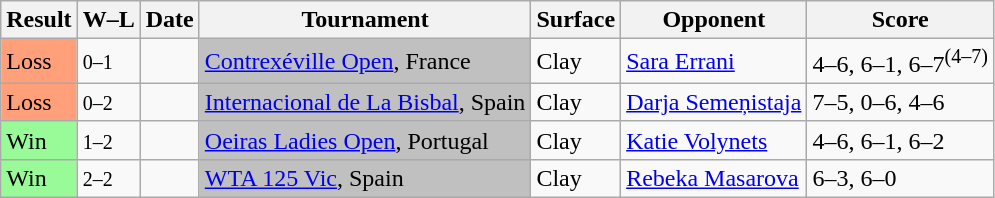<table class="sortable wikitable">
<tr>
<th>Result</th>
<th class="unsortable">W–L</th>
<th>Date</th>
<th>Tournament</th>
<th>Surface</th>
<th>Opponent</th>
<th class="unsortable">Score</th>
</tr>
<tr>
<td style="background:#ffa07a;">Loss</td>
<td><small>0–1</small></td>
<td><a href='#'></a></td>
<td bgcolor=silver><a href='#'>Contrexéville Open</a>, France</td>
<td>Clay</td>
<td> <a href='#'>Sara Errani</a></td>
<td>4–6, 6–1, 6–7<sup>(4–7)</sup></td>
</tr>
<tr>
<td bgcolor=FFA07A>Loss</td>
<td><small>0–2</small></td>
<td><a href='#'></a></td>
<td bgcolor=silver><a href='#'>Internacional de La Bisbal</a>, Spain</td>
<td>Clay</td>
<td> <a href='#'>Darja Semeņistaja</a></td>
<td>7–5, 0–6, 4–6</td>
</tr>
<tr>
<td style=background:#98fb98;>Win</td>
<td><small>1–2</small></td>
<td><a href='#'></a></td>
<td bgcolor=silver><a href='#'>Oeiras Ladies Open</a>, Portugal</td>
<td>Clay</td>
<td> <a href='#'>Katie Volynets</a></td>
<td>4–6, 6–1, 6–2</td>
</tr>
<tr>
<td style="background:#98fb98;">Win</td>
<td><small>2–2</small></td>
<td><a href='#'></a></td>
<td style="background:silver;"><a href='#'>WTA 125 Vic</a>, Spain</td>
<td>Clay</td>
<td> <a href='#'>Rebeka Masarova</a></td>
<td>6–3, 6–0</td>
</tr>
</table>
